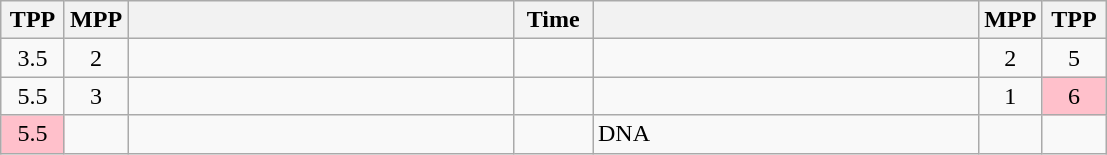<table class="wikitable" style="text-align: center;" |>
<tr>
<th width="35">TPP</th>
<th width="35">MPP</th>
<th width="250"></th>
<th width="45">Time</th>
<th width="250"></th>
<th width="35">MPP</th>
<th width="35">TPP</th>
</tr>
<tr>
<td>3.5</td>
<td>2</td>
<td style="text-align:left;"></td>
<td></td>
<td style="text-align:left;"></td>
<td>2</td>
<td>5</td>
</tr>
<tr>
<td>5.5</td>
<td>3</td>
<td style="text-align:left;"></td>
<td></td>
<td style="text-align:left;"><strong></strong></td>
<td>1</td>
<td bgcolor=pink>6</td>
</tr>
<tr>
<td bgcolor=pink>5.5</td>
<td></td>
<td style="text-align:left;"></td>
<td></td>
<td style="text-align:left;">DNA</td>
<td></td>
<td></td>
</tr>
</table>
